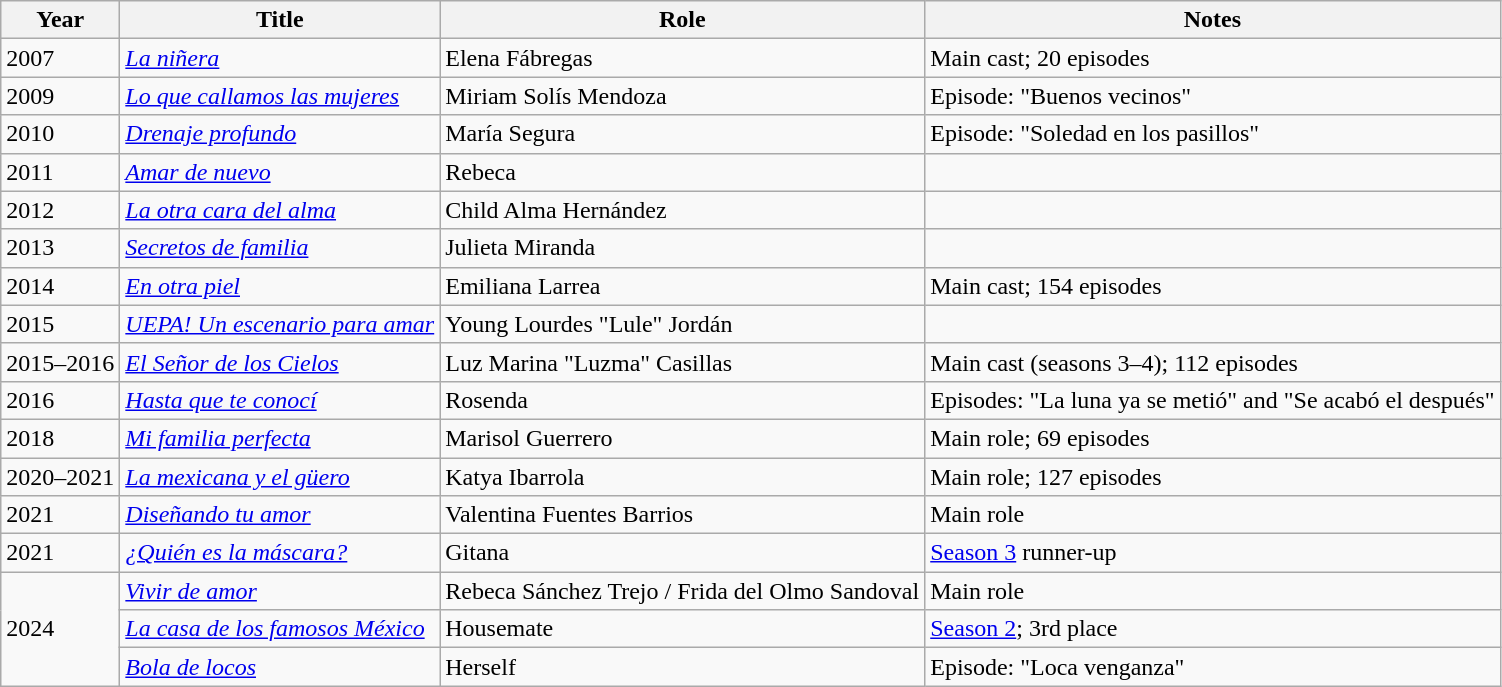<table class="wikitable sortable">
<tr>
<th>Year</th>
<th>Title</th>
<th>Role</th>
<th>Notes</th>
</tr>
<tr>
<td>2007</td>
<td><em><a href='#'>La niñera</a></em></td>
<td>Elena Fábregas</td>
<td>Main cast; 20 episodes</td>
</tr>
<tr>
<td>2009</td>
<td><em><a href='#'>Lo que callamos las mujeres</a></em></td>
<td>Miriam Solís Mendoza</td>
<td>Episode: "Buenos vecinos"</td>
</tr>
<tr>
<td>2010</td>
<td><em><a href='#'>Drenaje profundo</a></em></td>
<td>María Segura</td>
<td>Episode: "Soledad en los pasillos"</td>
</tr>
<tr>
<td>2011</td>
<td><em><a href='#'>Amar de nuevo</a></em></td>
<td>Rebeca</td>
<td></td>
</tr>
<tr>
<td>2012</td>
<td><em><a href='#'>La otra cara del alma</a></em></td>
<td>Child Alma Hernández</td>
<td></td>
</tr>
<tr>
<td>2013</td>
<td><em><a href='#'>Secretos de familia</a></em></td>
<td>Julieta Miranda</td>
<td></td>
</tr>
<tr>
<td>2014</td>
<td><em><a href='#'>En otra piel</a></em></td>
<td>Emiliana Larrea</td>
<td>Main cast; 154 episodes</td>
</tr>
<tr>
<td>2015</td>
<td><em><a href='#'>UEPA! Un escenario para amar</a></em></td>
<td>Young Lourdes "Lule" Jordán</td>
<td></td>
</tr>
<tr>
<td>2015–2016</td>
<td><em><a href='#'>El Señor de los Cielos</a></em></td>
<td>Luz Marina "Luzma" Casillas</td>
<td>Main cast (seasons 3–4); 112 episodes</td>
</tr>
<tr>
<td>2016</td>
<td><em><a href='#'>Hasta que te conocí</a></em></td>
<td>Rosenda</td>
<td>Episodes: "La luna ya se metió" and "Se acabó el después"</td>
</tr>
<tr>
<td>2018</td>
<td><em><a href='#'>Mi familia perfecta</a></em></td>
<td>Marisol Guerrero</td>
<td>Main role; 69 episodes</td>
</tr>
<tr>
<td>2020–2021</td>
<td><em><a href='#'>La mexicana y el güero</a></em></td>
<td>Katya Ibarrola</td>
<td>Main role; 127 episodes</td>
</tr>
<tr>
<td>2021</td>
<td><em><a href='#'>Diseñando tu amor</a></em></td>
<td>Valentina Fuentes Barrios</td>
<td>Main role</td>
</tr>
<tr>
<td>2021</td>
<td><em><a href='#'>¿Quién es la máscara?</a></em></td>
<td>Gitana</td>
<td><a href='#'>Season 3</a> runner-up</td>
</tr>
<tr>
<td rowspan=3>2024</td>
<td><em><a href='#'>Vivir de amor</a></em></td>
<td>Rebeca Sánchez Trejo / Frida del Olmo Sandoval</td>
<td>Main role</td>
</tr>
<tr>
<td><em><a href='#'>La casa de los famosos México</a></em></td>
<td>Housemate</td>
<td><a href='#'>Season 2</a>; 3rd place</td>
</tr>
<tr>
<td><em><a href='#'>Bola de locos</a></em></td>
<td>Herself</td>
<td>Episode: "Loca venganza"</td>
</tr>
</table>
